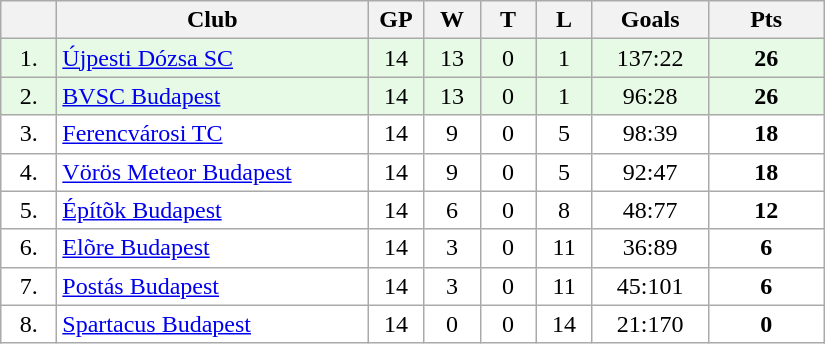<table class="wikitable">
<tr>
<th width="30"></th>
<th width="200">Club</th>
<th width="30">GP</th>
<th width="30">W</th>
<th width="30">T</th>
<th width="30">L</th>
<th width="70">Goals</th>
<th width="70">Pts</th>
</tr>
<tr bgcolor="#e6fae6" align="center">
<td>1.</td>
<td align="left"><a href='#'>Újpesti Dózsa SC</a></td>
<td>14</td>
<td>13</td>
<td>0</td>
<td>1</td>
<td>137:22</td>
<td><strong>26</strong></td>
</tr>
<tr bgcolor="#e6fae6" align="center">
<td>2.</td>
<td align="left"><a href='#'>BVSC Budapest</a></td>
<td>14</td>
<td>13</td>
<td>0</td>
<td>1</td>
<td>96:28</td>
<td><strong>26</strong></td>
</tr>
<tr bgcolor="#FFFFFF" align="center">
<td>3.</td>
<td align="left"><a href='#'>Ferencvárosi TC</a></td>
<td>14</td>
<td>9</td>
<td>0</td>
<td>5</td>
<td>98:39</td>
<td><strong>18</strong></td>
</tr>
<tr bgcolor="#FFFFFF" align="center">
<td>4.</td>
<td align="left"><a href='#'>Vörös Meteor Budapest</a></td>
<td>14</td>
<td>9</td>
<td>0</td>
<td>5</td>
<td>92:47</td>
<td><strong>18</strong></td>
</tr>
<tr bgcolor="#FFFFFF" align="center">
<td>5.</td>
<td align="left"><a href='#'>Építõk Budapest</a></td>
<td>14</td>
<td>6</td>
<td>0</td>
<td>8</td>
<td>48:77</td>
<td><strong>12</strong></td>
</tr>
<tr bgcolor="#FFFFFF" align="center">
<td>6.</td>
<td align="left"><a href='#'>Elõre Budapest</a></td>
<td>14</td>
<td>3</td>
<td>0</td>
<td>11</td>
<td>36:89</td>
<td><strong>6</strong></td>
</tr>
<tr bgcolor="#FFFFFF" align="center">
<td>7.</td>
<td align="left"><a href='#'>Postás Budapest</a></td>
<td>14</td>
<td>3</td>
<td>0</td>
<td>11</td>
<td>45:101</td>
<td><strong>6</strong></td>
</tr>
<tr bgcolor="#FFFFFF" align="center">
<td>8.</td>
<td align="left"><a href='#'>Spartacus Budapest</a></td>
<td>14</td>
<td>0</td>
<td>0</td>
<td>14</td>
<td>21:170</td>
<td><strong>0</strong></td>
</tr>
</table>
